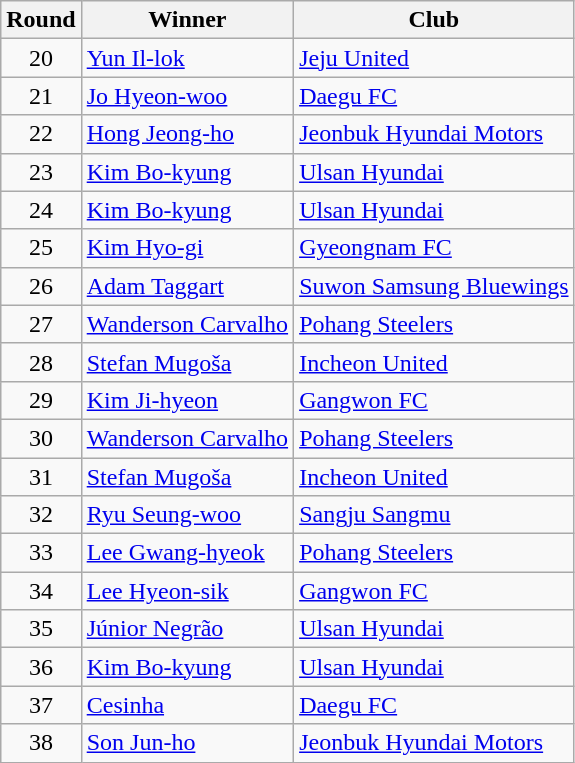<table class="wikitable">
<tr>
<th>Round</th>
<th>Winner</th>
<th>Club</th>
</tr>
<tr>
<td align=center>20</td>
<td> <a href='#'>Yun Il-lok</a></td>
<td><a href='#'>Jeju United</a></td>
</tr>
<tr>
<td align=center>21</td>
<td> <a href='#'>Jo Hyeon-woo</a></td>
<td><a href='#'>Daegu FC</a></td>
</tr>
<tr>
<td align=center>22</td>
<td> <a href='#'>Hong Jeong-ho</a></td>
<td><a href='#'>Jeonbuk Hyundai Motors</a></td>
</tr>
<tr>
<td align=center>23</td>
<td> <a href='#'>Kim Bo-kyung</a></td>
<td><a href='#'>Ulsan Hyundai</a></td>
</tr>
<tr>
<td align=center>24</td>
<td> <a href='#'>Kim Bo-kyung</a></td>
<td><a href='#'>Ulsan Hyundai</a></td>
</tr>
<tr>
<td align=center>25</td>
<td> <a href='#'>Kim Hyo-gi</a></td>
<td><a href='#'>Gyeongnam FC</a></td>
</tr>
<tr>
<td align=center>26</td>
<td> <a href='#'>Adam Taggart</a></td>
<td><a href='#'>Suwon Samsung Bluewings</a></td>
</tr>
<tr>
<td align=center>27</td>
<td> <a href='#'>Wanderson Carvalho</a></td>
<td><a href='#'>Pohang Steelers</a></td>
</tr>
<tr>
<td align=center>28</td>
<td> <a href='#'>Stefan Mugoša</a></td>
<td><a href='#'>Incheon United</a></td>
</tr>
<tr>
<td align=center>29</td>
<td> <a href='#'>Kim Ji-hyeon</a></td>
<td><a href='#'>Gangwon FC</a></td>
</tr>
<tr>
<td align=center>30</td>
<td> <a href='#'>Wanderson Carvalho</a></td>
<td><a href='#'>Pohang Steelers</a></td>
</tr>
<tr>
<td align=center>31</td>
<td> <a href='#'>Stefan Mugoša</a></td>
<td><a href='#'>Incheon United</a></td>
</tr>
<tr>
<td align=center>32</td>
<td> <a href='#'>Ryu Seung-woo</a></td>
<td><a href='#'>Sangju Sangmu</a></td>
</tr>
<tr>
<td align=center>33</td>
<td> <a href='#'>Lee Gwang-hyeok</a></td>
<td><a href='#'>Pohang Steelers</a></td>
</tr>
<tr>
<td align=center>34</td>
<td> <a href='#'>Lee Hyeon-sik</a></td>
<td><a href='#'>Gangwon FC</a></td>
</tr>
<tr>
<td align=center>35</td>
<td> <a href='#'>Júnior Negrão</a></td>
<td><a href='#'>Ulsan Hyundai</a></td>
</tr>
<tr>
<td align=center>36</td>
<td> <a href='#'>Kim Bo-kyung</a></td>
<td><a href='#'>Ulsan Hyundai</a></td>
</tr>
<tr>
<td align=center>37</td>
<td> <a href='#'>Cesinha</a></td>
<td><a href='#'>Daegu FC</a></td>
</tr>
<tr>
<td align=center>38</td>
<td> <a href='#'>Son Jun-ho</a></td>
<td><a href='#'>Jeonbuk Hyundai Motors</a></td>
</tr>
</table>
